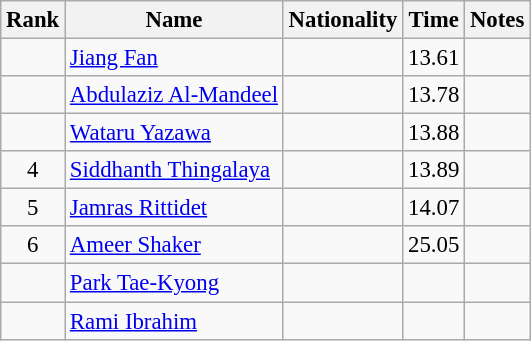<table class="wikitable sortable" style="text-align:center;font-size:95%">
<tr>
<th>Rank</th>
<th>Name</th>
<th>Nationality</th>
<th>Time</th>
<th>Notes</th>
</tr>
<tr>
<td></td>
<td align=left><a href='#'>Jiang Fan</a></td>
<td align=left></td>
<td>13.61</td>
<td></td>
</tr>
<tr>
<td></td>
<td align=left><a href='#'>Abdulaziz Al-Mandeel</a></td>
<td align=left></td>
<td>13.78</td>
<td></td>
</tr>
<tr>
<td></td>
<td align=left><a href='#'>Wataru Yazawa</a></td>
<td align=left></td>
<td>13.88</td>
<td></td>
</tr>
<tr>
<td>4</td>
<td align=left><a href='#'>Siddhanth Thingalaya</a></td>
<td align=left></td>
<td>13.89</td>
<td></td>
</tr>
<tr>
<td>5</td>
<td align=left><a href='#'>Jamras Rittidet</a></td>
<td align=left></td>
<td>14.07</td>
<td></td>
</tr>
<tr>
<td>6</td>
<td align=left><a href='#'>Ameer Shaker</a></td>
<td align=left></td>
<td>25.05</td>
<td></td>
</tr>
<tr>
<td></td>
<td align=left><a href='#'>Park Tae-Kyong</a></td>
<td align=left></td>
<td></td>
<td></td>
</tr>
<tr>
<td></td>
<td align=left><a href='#'>Rami Ibrahim</a></td>
<td align=left></td>
<td></td>
<td></td>
</tr>
</table>
